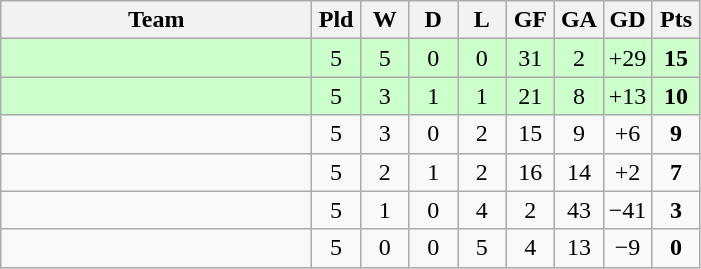<table class=wikitable style="text-align:center">
<tr>
<th width=200>Team</th>
<th width=25>Pld</th>
<th width=25>W</th>
<th width=25>D</th>
<th width=25>L</th>
<th width=25>GF</th>
<th width=25>GA</th>
<th width=25>GD</th>
<th width=25>Pts</th>
</tr>
<tr bgcolor=ccffcc>
<td align=left></td>
<td>5</td>
<td>5</td>
<td>0</td>
<td>0</td>
<td>31</td>
<td>2</td>
<td>+29</td>
<td><strong>15</strong></td>
</tr>
<tr bgcolor=ccffcc>
<td align=left></td>
<td>5</td>
<td>3</td>
<td>1</td>
<td>1</td>
<td>21</td>
<td>8</td>
<td>+13</td>
<td><strong>10</strong></td>
</tr>
<tr>
<td align=left></td>
<td>5</td>
<td>3</td>
<td>0</td>
<td>2</td>
<td>15</td>
<td>9</td>
<td>+6</td>
<td><strong>9</strong></td>
</tr>
<tr>
<td align=left></td>
<td>5</td>
<td>2</td>
<td>1</td>
<td>2</td>
<td>16</td>
<td>14</td>
<td>+2</td>
<td><strong>7</strong></td>
</tr>
<tr>
<td align=left></td>
<td>5</td>
<td>1</td>
<td>0</td>
<td>4</td>
<td>2</td>
<td>43</td>
<td>−41</td>
<td><strong>3</strong></td>
</tr>
<tr>
<td align=left></td>
<td>5</td>
<td>0</td>
<td>0</td>
<td>5</td>
<td>4</td>
<td>13</td>
<td>−9</td>
<td><strong>0</strong></td>
</tr>
</table>
